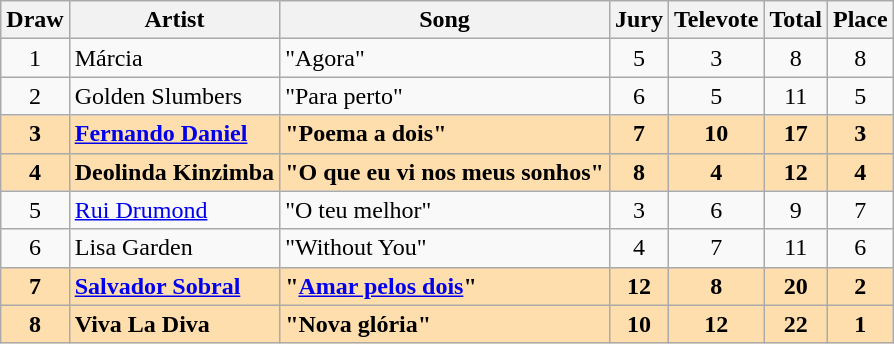<table class="sortable wikitable" style="margin: 1em auto 1em auto; text-align:center;">
<tr>
<th>Draw</th>
<th>Artist</th>
<th>Song</th>
<th>Jury</th>
<th>Televote</th>
<th>Total</th>
<th>Place</th>
</tr>
<tr>
<td>1</td>
<td align="left">Márcia</td>
<td align="left">"Agora"</td>
<td>5</td>
<td>3</td>
<td>8</td>
<td>8</td>
</tr>
<tr>
<td>2</td>
<td align="left">Golden Slumbers</td>
<td align="left">"Para perto"</td>
<td>6</td>
<td>5</td>
<td>11</td>
<td>5</td>
</tr>
<tr style="font-weight:bold; background:#FFDEAD;">
<td>3</td>
<td align="left"><a href='#'>Fernando Daniel</a></td>
<td align="left">"Poema a dois"</td>
<td>7</td>
<td>10</td>
<td>17</td>
<td>3</td>
</tr>
<tr style="font-weight:bold; background:#FFDEAD;">
<td>4</td>
<td align="left">Deolinda Kinzimba</td>
<td align="left">"O que eu vi nos meus sonhos"</td>
<td>8</td>
<td>4</td>
<td>12</td>
<td>4</td>
</tr>
<tr>
<td>5</td>
<td align="left"><a href='#'>Rui Drumond</a></td>
<td align="left">"O teu melhor"</td>
<td>3</td>
<td>6</td>
<td>9</td>
<td>7</td>
</tr>
<tr>
<td>6</td>
<td align="left">Lisa Garden</td>
<td align="left">"Without You"</td>
<td>4</td>
<td>7</td>
<td>11</td>
<td>6</td>
</tr>
<tr style="font-weight:bold; background:#FFDEAD;">
<td>7</td>
<td align="left"><a href='#'>Salvador Sobral</a></td>
<td align="left">"<a href='#'>Amar pelos dois</a>"</td>
<td>12</td>
<td>8</td>
<td>20</td>
<td>2</td>
</tr>
<tr style="font-weight:bold; background:#FFDEAD;">
<td>8</td>
<td align="left">Viva La Diva</td>
<td align="left">"Nova glória"</td>
<td>10</td>
<td>12</td>
<td>22</td>
<td>1</td>
</tr>
</table>
